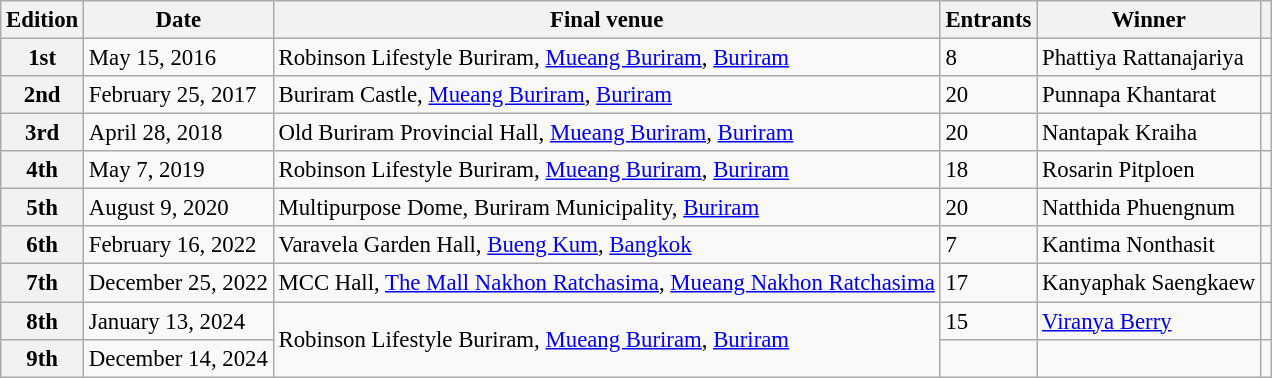<table class="wikitable defaultcenter col2left col3left col5left" style="font-size:95%;">
<tr>
<th>Edition</th>
<th>Date</th>
<th>Final venue</th>
<th>Entrants</th>
<th>Winner</th>
<th></th>
</tr>
<tr>
<th>1st</th>
<td>May 15, 2016</td>
<td>Robinson Lifestyle Buriram, <a href='#'>Mueang Buriram</a>, <a href='#'>Buriram</a></td>
<td>8</td>
<td>Phattiya Rattanajariya</td>
<td></td>
</tr>
<tr>
<th>2nd</th>
<td>February 25, 2017</td>
<td>Buriram Castle, <a href='#'>Mueang Buriram</a>, <a href='#'>Buriram</a></td>
<td>20</td>
<td>Punnapa Khantarat</td>
<td></td>
</tr>
<tr>
<th>3rd</th>
<td>April 28, 2018</td>
<td>Old Buriram Provincial Hall, <a href='#'>Mueang Buriram</a>, <a href='#'>Buriram</a></td>
<td>20</td>
<td>Nantapak Kraiha</td>
<td></td>
</tr>
<tr>
<th>4th</th>
<td>May 7, 2019</td>
<td>Robinson Lifestyle Buriram, <a href='#'>Mueang Buriram</a>, <a href='#'>Buriram</a></td>
<td>18</td>
<td>Rosarin Pitploen</td>
<td></td>
</tr>
<tr>
<th>5th</th>
<td>August 9, 2020</td>
<td>Multipurpose Dome, Buriram Municipality, <a href='#'>Buriram</a></td>
<td>20</td>
<td>Natthida Phuengnum</td>
<td></td>
</tr>
<tr>
<th>6th</th>
<td>February 16, 2022</td>
<td>Varavela Garden Hall, <a href='#'>Bueng Kum</a>, <a href='#'>Bangkok</a></td>
<td>7</td>
<td>Kantima Nonthasit</td>
<td></td>
</tr>
<tr>
<th>7th</th>
<td>December 25, 2022</td>
<td>MCC Hall, <a href='#'>The Mall Nakhon Ratchasima</a>, <a href='#'>Mueang Nakhon Ratchasima</a></td>
<td>17</td>
<td>Kanyaphak Saengkaew</td>
<td></td>
</tr>
<tr>
<th>8th</th>
<td>January 13, 2024</td>
<td rowspan=2>Robinson Lifestyle Buriram, <a href='#'>Mueang Buriram</a>, <a href='#'>Buriram</a></td>
<td>15</td>
<td><a href='#'>Viranya Berry</a></td>
<td></td>
</tr>
<tr>
<th>9th</th>
<td>December 14, 2024</td>
<td></td>
<td></td>
<td></td>
</tr>
</table>
